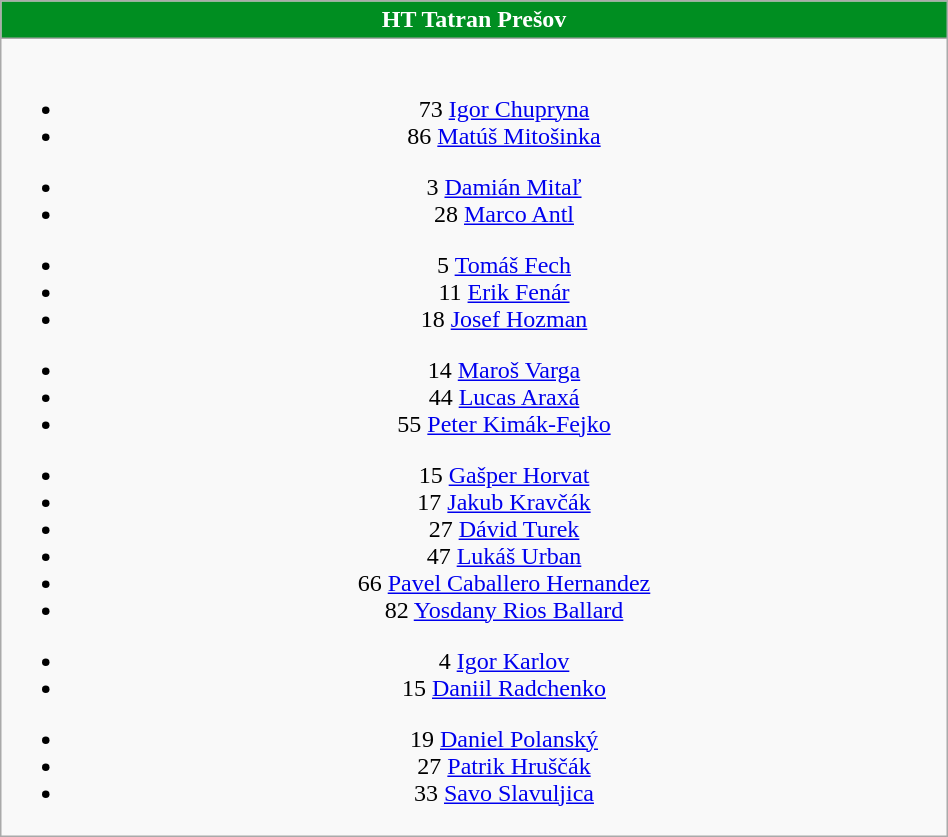<table class="wikitable" style="font-size:100%; text-align:center; width:50%">
<tr>
<th colspan=5 style="background-color:#008E21;color:white;text-align:center;"> HT Tatran Prešov</th>
</tr>
<tr>
<td><br>
<ul><li>73  <a href='#'>Igor Chupryna</a></li><li>86  <a href='#'>Matúš Mitošinka</a></li></ul><ul><li>3  <a href='#'>Damián Mitaľ</a></li><li>28  <a href='#'>Marco Antl</a></li></ul><ul><li>5  <a href='#'>Tomáš Fech</a></li><li>11  <a href='#'>Erik Fenár</a></li><li>18  <a href='#'>Josef Hozman</a></li></ul><ul><li>14  <a href='#'>Maroš Varga</a></li><li>44  <a href='#'>Lucas Araxá</a></li><li>55  <a href='#'>Peter Kimák-Fejko</a></li></ul><ul><li>15  <a href='#'>Gašper Horvat</a></li><li>17  <a href='#'>Jakub Kravčák</a></li><li>27  <a href='#'>Dávid Turek</a></li><li>47  <a href='#'>Lukáš Urban</a> </li><li>66  <a href='#'>Pavel Caballero Hernandez</a></li><li>82  <a href='#'>Yosdany Rios Ballard</a></li></ul><ul><li>4  <a href='#'>Igor Karlov</a></li><li>15  <a href='#'>Daniil Radchenko</a></li></ul><ul><li>19  <a href='#'>Daniel Polanský</a> </li><li>27  <a href='#'>Patrik Hruščák</a></li><li>33  <a href='#'>Savo Slavuljica</a></li></ul></td>
</tr>
</table>
